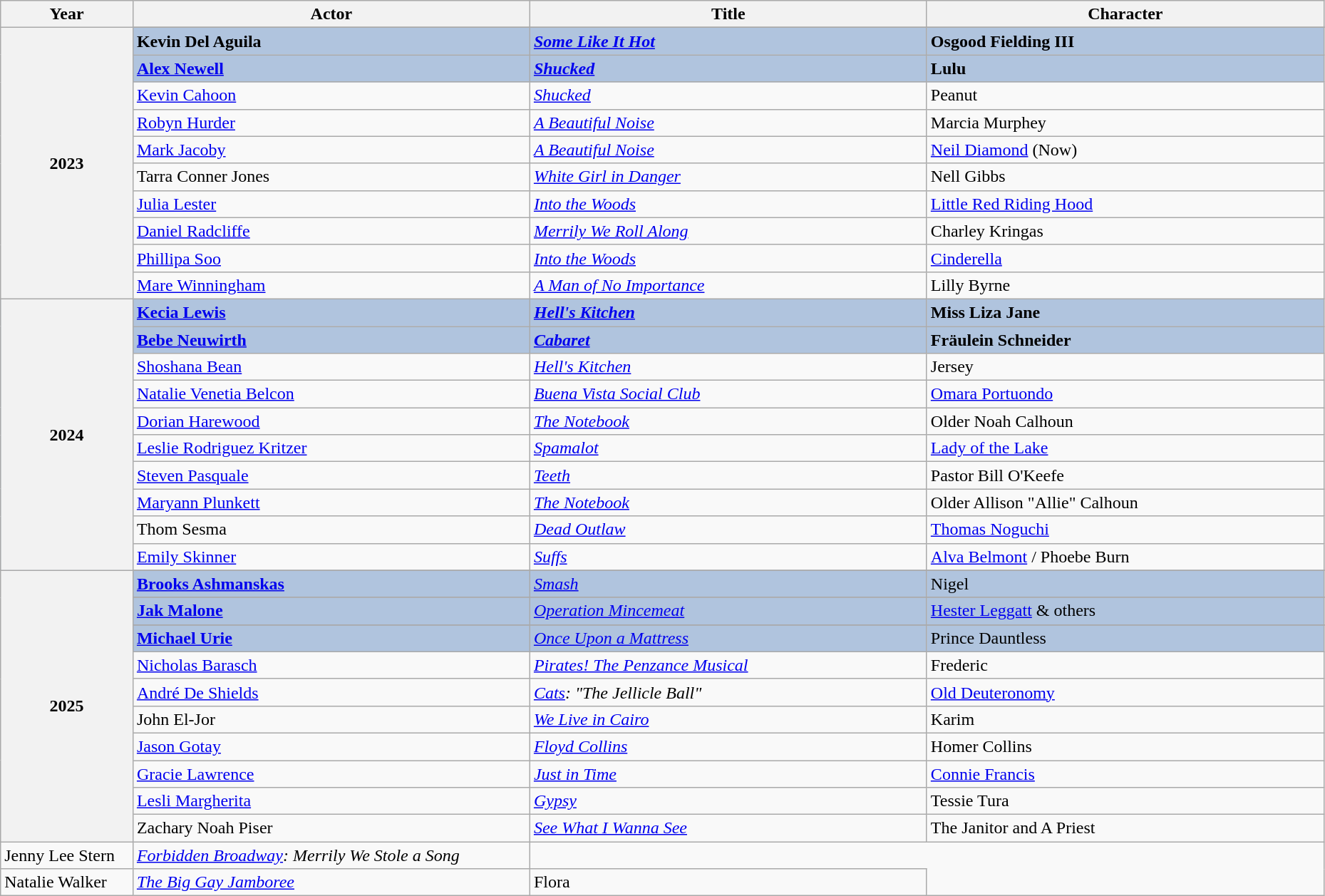<table class="wikitable" style="width:98%;">
<tr>
<th style="width:10%;">Year</th>
<th style="width:30%;">Actor</th>
<th style="width:30%;">Title</th>
<th style="width:30%;">Character</th>
</tr>
<tr>
<th rowspan="11">2023</th>
</tr>
<tr style="background:#B0C4DE">
<td><strong>Kevin Del Aguila</strong></td>
<td><strong><em><a href='#'>Some Like It Hot</a></em></strong></td>
<td><strong>Osgood Fielding III</strong></td>
</tr>
<tr style="background:#B0C4DE">
<td><strong><a href='#'>Alex Newell</a></strong></td>
<td><strong><em><a href='#'>Shucked</a></em></strong></td>
<td><strong>Lulu</strong></td>
</tr>
<tr>
<td><a href='#'>Kevin Cahoon</a></td>
<td><em><a href='#'>Shucked</a></em></td>
<td>Peanut</td>
</tr>
<tr>
<td><a href='#'>Robyn Hurder</a></td>
<td><em><a href='#'>A Beautiful Noise</a></em></td>
<td>Marcia Murphey</td>
</tr>
<tr>
<td><a href='#'>Mark Jacoby</a></td>
<td><em><a href='#'>A Beautiful Noise</a></em></td>
<td><a href='#'>Neil Diamond</a> (Now)</td>
</tr>
<tr>
<td>Tarra Conner Jones</td>
<td><em><a href='#'>White Girl in Danger</a></em></td>
<td>Nell Gibbs</td>
</tr>
<tr>
<td><a href='#'>Julia Lester</a></td>
<td><em><a href='#'>Into the Woods</a></em></td>
<td><a href='#'>Little Red Riding Hood</a></td>
</tr>
<tr>
<td><a href='#'>Daniel Radcliffe</a></td>
<td><em><a href='#'>Merrily We Roll Along</a></em></td>
<td>Charley Kringas</td>
</tr>
<tr>
<td><a href='#'>Phillipa Soo</a></td>
<td><em><a href='#'>Into the Woods</a></em></td>
<td><a href='#'>Cinderella</a></td>
</tr>
<tr>
<td><a href='#'>Mare Winningham</a></td>
<td><em><a href='#'>A Man of No Importance</a></em></td>
<td>Lilly Byrne</td>
</tr>
<tr style="background:#B0C4DE">
<th rowspan="10">2024</th>
<td><strong><a href='#'>Kecia Lewis</a></strong></td>
<td><strong><a href='#'><em>Hell's Kitchen</em></a></strong></td>
<td><strong>Miss Liza Jane</strong></td>
</tr>
<tr style="background:#B0C4DE">
<td><strong><a href='#'>Bebe Neuwirth</a></strong></td>
<td><strong><em><a href='#'>Cabaret</a></em></strong></td>
<td><strong>Fräulein Schneider</strong></td>
</tr>
<tr>
<td><a href='#'>Shoshana Bean</a></td>
<td><a href='#'><em>Hell's Kitchen</em></a></td>
<td>Jersey</td>
</tr>
<tr>
<td><a href='#'>Natalie Venetia Belcon</a></td>
<td><em><a href='#'>Buena Vista Social Club</a></em></td>
<td><a href='#'>Omara Portuondo</a></td>
</tr>
<tr>
<td><a href='#'>Dorian Harewood</a></td>
<td><a href='#'><em>The Notebook</em></a></td>
<td>Older Noah Calhoun</td>
</tr>
<tr>
<td><a href='#'>Leslie Rodriguez Kritzer</a></td>
<td><em><a href='#'>Spamalot</a></em></td>
<td><a href='#'>Lady of the Lake</a></td>
</tr>
<tr>
<td><a href='#'>Steven Pasquale</a></td>
<td><a href='#'><em>Teeth</em></a></td>
<td>Pastor Bill O'Keefe</td>
</tr>
<tr>
<td><a href='#'>Maryann Plunkett</a></td>
<td><a href='#'><em>The Notebook</em></a></td>
<td>Older Allison "Allie" Calhoun</td>
</tr>
<tr>
<td>Thom Sesma</td>
<td><em><a href='#'>Dead Outlaw</a></em></td>
<td><a href='#'>Thomas Noguchi</a></td>
</tr>
<tr>
<td><a href='#'>Emily Skinner</a></td>
<td><em><a href='#'>Suffs</a></em></td>
<td><a href='#'>Alva Belmont</a> / Phoebe Burn</td>
</tr>
<tr>
<th rowspan=13>2025</th>
</tr>
<tr style="background:#B0C4DE">
<td><strong><a href='#'>Brooks Ashmanskas</a></strong></td>
<td><em><a href='#'>Smash</a></em></td>
<td>Nigel</td>
</tr>
<tr>
</tr>
<tr style="background:#B0C4DE">
<td><strong><a href='#'>Jak Malone</a></strong></td>
<td><em><a href='#'>Operation Mincemeat</a></em></td>
<td><a href='#'>Hester Leggatt</a> & others</td>
</tr>
<tr>
</tr>
<tr style="background:#B0C4DE">
<td><strong><a href='#'>Michael Urie</a></strong></td>
<td><em><a href='#'>Once Upon a Mattress</a></em></td>
<td>Prince Dauntless</td>
</tr>
<tr>
<td><a href='#'>Nicholas Barasch</a></td>
<td><em><a href='#'>Pirates! The Penzance Musical</a></em></td>
<td>Frederic</td>
</tr>
<tr>
<td><a href='#'>André De Shields</a></td>
<td><em><a href='#'>Cats</a>: "The Jellicle Ball"</em></td>
<td><a href='#'>Old Deuteronomy</a></td>
</tr>
<tr>
<td>John El-Jor</td>
<td><em><a href='#'>We Live in Cairo</a></em></td>
<td>Karim</td>
</tr>
<tr>
<td><a href='#'>Jason Gotay</a></td>
<td><em><a href='#'>Floyd Collins</a></em></td>
<td>Homer Collins</td>
</tr>
<tr>
<td><a href='#'>Gracie Lawrence</a></td>
<td><em><a href='#'>Just in Time</a></em></td>
<td><a href='#'>Connie Francis</a></td>
</tr>
<tr>
<td><a href='#'>Lesli Margherita</a></td>
<td><em><a href='#'>Gypsy</a></em></td>
<td>Tessie Tura</td>
</tr>
<tr>
<td>Zachary Noah Piser</td>
<td><em><a href='#'>See What I Wanna See</a></em></td>
<td>The Janitor and A Priest</td>
</tr>
<tr>
<td>Jenny Lee Stern</td>
<td><em><a href='#'>Forbidden Broadway</a>: Merrily We Stole a Song</em></td>
</tr>
<tr>
<td>Natalie Walker</td>
<td><em><a href='#'>The Big Gay Jamboree</a></em></td>
<td>Flora</td>
</tr>
</table>
